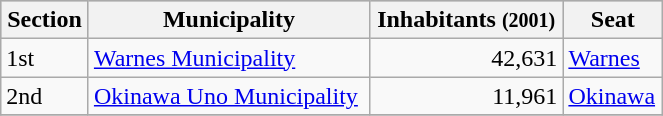<table class="wikitable" border="1" style="width:35%;" border="1">
<tr bgcolor=silver>
<th><strong>Section</strong></th>
<th><strong>Municipality</strong></th>
<th><strong>Inhabitants <small> (2001) </small></strong></th>
<th><strong>Seat</strong></th>
</tr>
<tr>
<td>1st</td>
<td><a href='#'>Warnes Municipality</a></td>
<td align="right">42,631</td>
<td><a href='#'>Warnes</a></td>
</tr>
<tr>
<td>2nd</td>
<td><a href='#'>Okinawa Uno Municipality</a></td>
<td align="right">11,961</td>
<td><a href='#'>Okinawa</a></td>
</tr>
<tr>
</tr>
</table>
